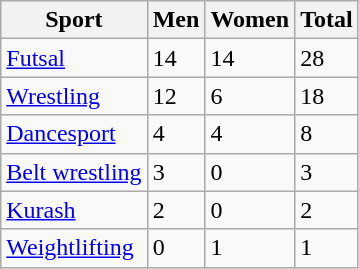<table class="wikitable sortable">
<tr>
<th>Sport</th>
<th>Men</th>
<th>Women</th>
<th>Total</th>
</tr>
<tr>
<td><a href='#'>Futsal</a></td>
<td>14</td>
<td>14</td>
<td>28</td>
</tr>
<tr>
<td><a href='#'>Wrestling</a></td>
<td>12</td>
<td>6</td>
<td>18</td>
</tr>
<tr>
<td><a href='#'>Dancesport</a></td>
<td>4</td>
<td>4</td>
<td>8</td>
</tr>
<tr>
<td><a href='#'>Belt wrestling</a></td>
<td>3</td>
<td>0</td>
<td>3</td>
</tr>
<tr>
<td><a href='#'>Kurash</a></td>
<td>2</td>
<td>0</td>
<td>2</td>
</tr>
<tr>
<td><a href='#'>Weightlifting</a></td>
<td>0</td>
<td>1</td>
<td>1</td>
</tr>
</table>
